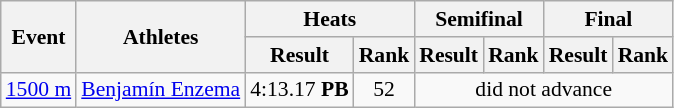<table class="wikitable" border="1" style="font-size:90%">
<tr>
<th rowspan="2">Event</th>
<th rowspan="2">Athletes</th>
<th colspan="2">Heats</th>
<th colspan="2">Semifinal</th>
<th colspan="2">Final</th>
</tr>
<tr>
<th>Result</th>
<th>Rank</th>
<th>Result</th>
<th>Rank</th>
<th>Result</th>
<th>Rank</th>
</tr>
<tr>
<td><a href='#'>1500 m</a></td>
<td><a href='#'>Benjamín Enzema</a></td>
<td align=center>4:13.17 <strong>PB</strong></td>
<td align=center>52</td>
<td align=center colspan=4>did not advance</td>
</tr>
</table>
